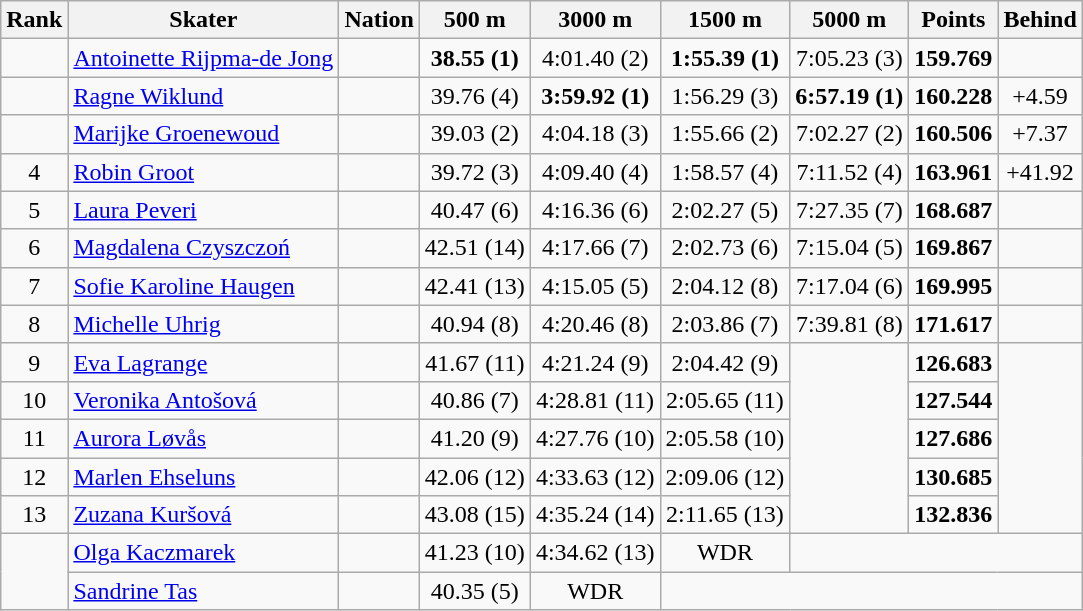<table class="wikitable sortable" style="text-align:center">
<tr align=center>
<th>Rank</th>
<th>Skater</th>
<th>Nation</th>
<th>500 m</th>
<th>3000 m</th>
<th>1500 m</th>
<th>5000 m</th>
<th>Points</th>
<th>Behind</th>
</tr>
<tr>
<td></td>
<td align=left><a href='#'>Antoinette Rijpma-de Jong</a></td>
<td align=left></td>
<td><strong>38.55 (1)</strong></td>
<td>4:01.40 (2)</td>
<td><strong>1:55.39 (1)</strong></td>
<td>7:05.23 (3)</td>
<td><strong>159.769</strong></td>
<td></td>
</tr>
<tr>
<td></td>
<td align=left><a href='#'>Ragne Wiklund</a></td>
<td align=left></td>
<td>39.76 (4)</td>
<td><strong>3:59.92 (1)</strong></td>
<td>1:56.29 (3)</td>
<td><strong>6:57.19 (1)</strong></td>
<td><strong>160.228</strong></td>
<td>+4.59</td>
</tr>
<tr>
<td></td>
<td align=left><a href='#'>Marijke Groenewoud</a></td>
<td align=left></td>
<td>39.03 (2)</td>
<td>4:04.18 (3)</td>
<td>1:55.66 (2)</td>
<td>7:02.27 (2)</td>
<td><strong>160.506</strong></td>
<td>+7.37</td>
</tr>
<tr>
<td>4</td>
<td align=left><a href='#'>Robin Groot</a></td>
<td align=left></td>
<td>39.72 (3)</td>
<td>4:09.40 (4)</td>
<td>1:58.57 (4)</td>
<td>7:11.52 (4)</td>
<td><strong>163.961</strong></td>
<td>+41.92</td>
</tr>
<tr>
<td>5</td>
<td align=left><a href='#'>Laura Peveri</a></td>
<td align=left></td>
<td>40.47 (6)</td>
<td>4:16.36 (6)</td>
<td>2:02.27 (5)</td>
<td>7:27.35 (7)</td>
<td><strong>168.687</strong></td>
<td></td>
</tr>
<tr>
<td>6</td>
<td align=left><a href='#'>Magdalena Czyszczoń</a></td>
<td align=left></td>
<td>42.51 (14)</td>
<td>4:17.66 (7)</td>
<td>2:02.73 (6)</td>
<td>7:15.04 (5)</td>
<td><strong>169.867</strong></td>
<td></td>
</tr>
<tr>
<td>7</td>
<td align=left><a href='#'>Sofie Karoline Haugen</a></td>
<td align=left></td>
<td>42.41 (13)</td>
<td>4:15.05 (5)</td>
<td>2:04.12 (8)</td>
<td>7:17.04 (6)</td>
<td><strong>169.995</strong></td>
<td></td>
</tr>
<tr>
<td>8</td>
<td align=left><a href='#'>Michelle Uhrig</a></td>
<td align=left></td>
<td>40.94 (8)</td>
<td>4:20.46 (8)</td>
<td>2:03.86 (7)</td>
<td>7:39.81 (8)</td>
<td><strong>171.617</strong></td>
<td></td>
</tr>
<tr>
<td>9</td>
<td align=left><a href='#'>Eva Lagrange</a></td>
<td align=left></td>
<td>41.67 (11)</td>
<td>4:21.24 (9)</td>
<td>2:04.42 (9)</td>
<td rowspan=5></td>
<td><strong>126.683</strong></td>
<td rowspan=5></td>
</tr>
<tr>
<td>10</td>
<td align=left><a href='#'>Veronika Antošová</a></td>
<td align=left></td>
<td>40.86 (7)</td>
<td>4:28.81 (11)</td>
<td>2:05.65 (11)</td>
<td><strong>127.544</strong></td>
</tr>
<tr>
<td>11</td>
<td align=left><a href='#'>Aurora Løvås</a></td>
<td align=left></td>
<td>41.20 (9)</td>
<td>4:27.76 (10)</td>
<td>2:05.58 (10)</td>
<td><strong>127.686</strong></td>
</tr>
<tr>
<td>12</td>
<td align=left><a href='#'>Marlen Ehseluns</a></td>
<td align=left></td>
<td>42.06 (12)</td>
<td>4:33.63 (12)</td>
<td>2:09.06 (12)</td>
<td><strong>130.685</strong></td>
</tr>
<tr>
<td>13</td>
<td align=left><a href='#'>Zuzana Kuršová</a></td>
<td align=left></td>
<td>43.08 (15)</td>
<td>4:35.24 (14)</td>
<td>2:11.65 (13)</td>
<td><strong>132.836</strong></td>
</tr>
<tr>
<td rowspan=2></td>
<td align=left><a href='#'>Olga Kaczmarek</a></td>
<td align=left></td>
<td>41.23 (10)</td>
<td>4:34.62 (13)</td>
<td>WDR</td>
<td colspan=3></td>
</tr>
<tr>
<td align=left><a href='#'>Sandrine Tas</a></td>
<td align=left></td>
<td>40.35 (5)</td>
<td>WDR</td>
<td colspan=4></td>
</tr>
</table>
